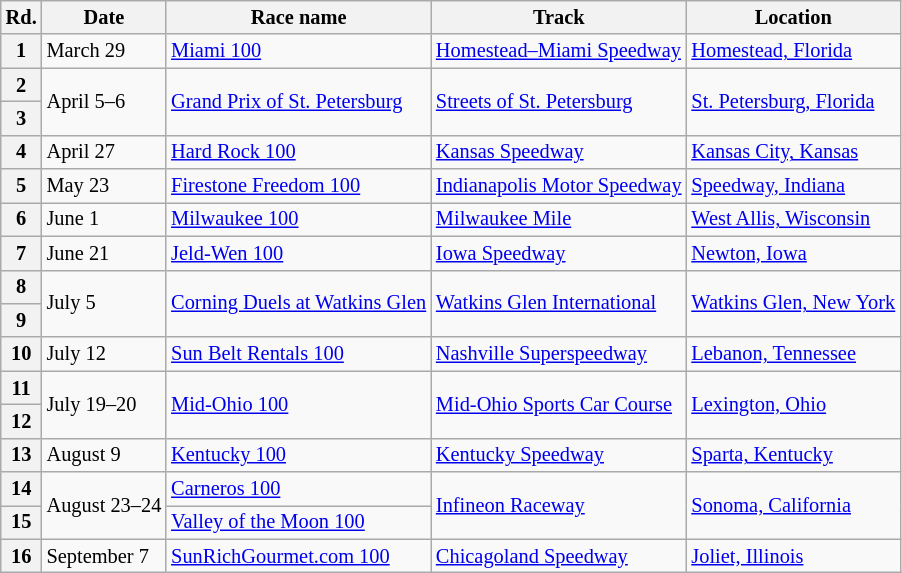<table class="wikitable" style="font-size: 85%">
<tr>
<th>Rd.</th>
<th>Date</th>
<th>Race name</th>
<th>Track</th>
<th>Location</th>
</tr>
<tr>
<th>1</th>
<td>March 29</td>
<td><a href='#'>Miami 100</a></td>
<td> <a href='#'>Homestead–Miami Speedway</a></td>
<td><a href='#'>Homestead, Florida</a></td>
</tr>
<tr>
<th>2</th>
<td rowspan="2">April 5–6</td>
<td rowspan="2"><a href='#'>Grand Prix of St. Petersburg</a></td>
<td rowspan="2"> <a href='#'>Streets of St. Petersburg</a></td>
<td rowspan="2"><a href='#'>St. Petersburg, Florida</a></td>
</tr>
<tr>
<th>3</th>
</tr>
<tr>
<th>4</th>
<td>April 27</td>
<td><a href='#'>Hard Rock 100</a></td>
<td> <a href='#'>Kansas Speedway</a></td>
<td><a href='#'>Kansas City, Kansas</a></td>
</tr>
<tr>
<th>5</th>
<td>May 23</td>
<td><a href='#'>Firestone Freedom 100</a></td>
<td> <a href='#'>Indianapolis Motor Speedway</a></td>
<td><a href='#'>Speedway, Indiana</a></td>
</tr>
<tr>
<th>6</th>
<td>June 1</td>
<td><a href='#'>Milwaukee 100</a></td>
<td> <a href='#'>Milwaukee Mile</a></td>
<td><a href='#'>West Allis, Wisconsin</a></td>
</tr>
<tr>
<th>7</th>
<td>June 21</td>
<td><a href='#'>Jeld-Wen 100</a></td>
<td> <a href='#'>Iowa Speedway</a></td>
<td><a href='#'>Newton, Iowa</a></td>
</tr>
<tr>
<th>8</th>
<td rowspan="2">July 5</td>
<td rowspan="2"><a href='#'>Corning Duels at Watkins Glen</a></td>
<td rowspan="2"> <a href='#'>Watkins Glen International</a></td>
<td rowspan="2"><a href='#'>Watkins Glen, New York</a></td>
</tr>
<tr>
<th>9</th>
</tr>
<tr>
<th>10</th>
<td>July 12</td>
<td><a href='#'>Sun Belt Rentals 100</a></td>
<td> <a href='#'>Nashville Superspeedway</a></td>
<td><a href='#'>Lebanon, Tennessee</a></td>
</tr>
<tr>
<th>11</th>
<td rowspan="2">July 19–20</td>
<td rowspan="2"><a href='#'>Mid-Ohio 100</a></td>
<td rowspan="2"> <a href='#'>Mid-Ohio Sports Car Course</a></td>
<td rowspan="2"><a href='#'>Lexington, Ohio</a></td>
</tr>
<tr>
<th>12</th>
</tr>
<tr>
<th>13</th>
<td>August 9</td>
<td><a href='#'>Kentucky 100</a></td>
<td> <a href='#'>Kentucky Speedway</a></td>
<td><a href='#'>Sparta, Kentucky</a></td>
</tr>
<tr>
<th>14</th>
<td rowspan="2">August 23–24</td>
<td><a href='#'>Carneros 100</a></td>
<td rowspan="2"> <a href='#'>Infineon Raceway</a></td>
<td rowspan="2"><a href='#'>Sonoma, California</a></td>
</tr>
<tr>
<th>15</th>
<td><a href='#'>Valley of the Moon 100</a></td>
</tr>
<tr>
<th>16</th>
<td>September 7</td>
<td><a href='#'>SunRichGourmet.com 100</a></td>
<td> <a href='#'>Chicagoland Speedway</a></td>
<td><a href='#'>Joliet, Illinois</a></td>
</tr>
</table>
